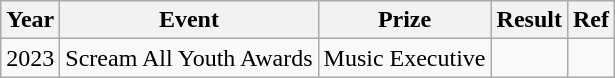<table class ="wikitable">
<tr>
<th>Year</th>
<th>Event</th>
<th>Prize</th>
<th>Result</th>
<th>Ref</th>
</tr>
<tr>
<td>2023</td>
<td>Scream All Youth Awards</td>
<td>Music Executive</td>
<td></td>
<td></td>
</tr>
</table>
